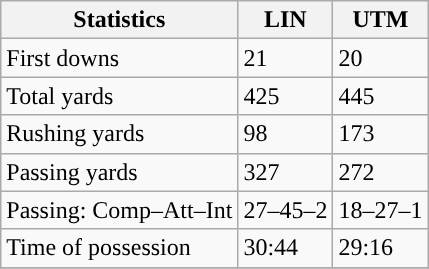<table class="wikitable" style="float: left;">
<tr>
<th>Statistics</th>
<th>LIN</th>
<th>UTM</th>
</tr>
<tr>
<td>First downs</td>
<td>21</td>
<td>20</td>
</tr>
<tr>
<td>Total yards</td>
<td>425</td>
<td>445</td>
</tr>
<tr>
<td>Rushing yards</td>
<td>98</td>
<td>173</td>
</tr>
<tr>
<td>Passing yards</td>
<td>327</td>
<td>272</td>
</tr>
<tr>
<td>Passing: Comp–Att–Int</td>
<td>27–45–2</td>
<td>18–27–1</td>
</tr>
<tr>
<td>Time of possession</td>
<td>30:44</td>
<td>29:16</td>
</tr>
<tr>
</tr>
</table>
